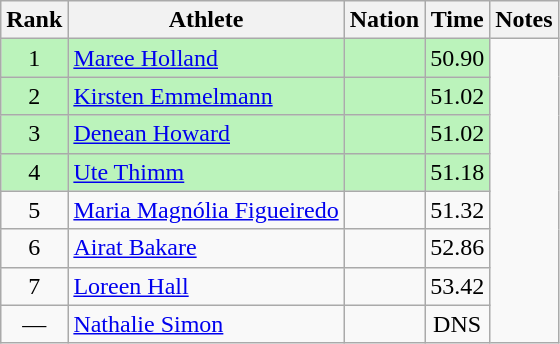<table class="wikitable sortable" style="text-align:center">
<tr>
<th>Rank</th>
<th>Athlete</th>
<th>Nation</th>
<th>Time</th>
<th>Notes</th>
</tr>
<tr style="background:#bbf3bb;">
<td>1</td>
<td align=left><a href='#'>Maree Holland</a></td>
<td align=left></td>
<td>50.90</td>
</tr>
<tr style="background:#bbf3bb;">
<td>2</td>
<td align=left><a href='#'>Kirsten Emmelmann</a></td>
<td align=left></td>
<td>51.02</td>
</tr>
<tr style="background:#bbf3bb;">
<td>3</td>
<td align=left><a href='#'>Denean Howard</a></td>
<td align=left></td>
<td>51.02</td>
</tr>
<tr style="background:#bbf3bb;">
<td>4</td>
<td align=left><a href='#'>Ute Thimm</a></td>
<td align=left></td>
<td>51.18</td>
</tr>
<tr>
<td>5</td>
<td align=left><a href='#'>Maria Magnólia Figueiredo</a></td>
<td align=left></td>
<td>51.32</td>
</tr>
<tr>
<td>6</td>
<td align=left><a href='#'>Airat Bakare</a></td>
<td align=left></td>
<td>52.86</td>
</tr>
<tr>
<td>7</td>
<td align=left><a href='#'>Loreen Hall</a></td>
<td align=left></td>
<td>53.42</td>
</tr>
<tr>
<td align="center">—</td>
<td align=left><a href='#'>Nathalie Simon</a></td>
<td align=left></td>
<td>DNS</td>
</tr>
</table>
